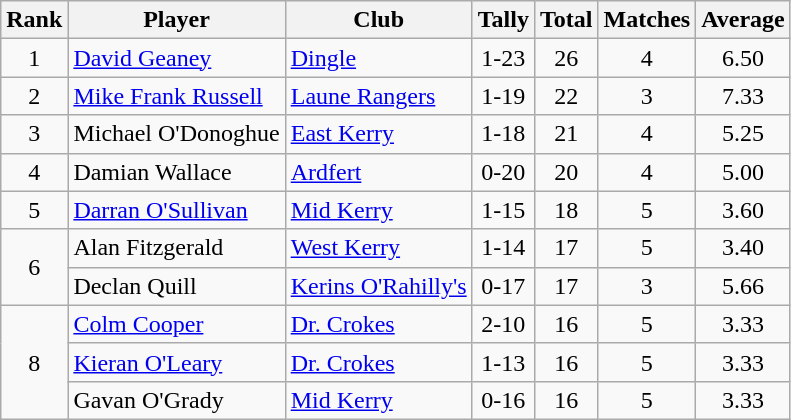<table class="wikitable">
<tr>
<th>Rank</th>
<th>Player</th>
<th>Club</th>
<th>Tally</th>
<th>Total</th>
<th>Matches</th>
<th>Average</th>
</tr>
<tr>
<td rowspan="1" style="text-align:center;">1</td>
<td><a href='#'>David Geaney</a></td>
<td><a href='#'>Dingle</a></td>
<td align=center>1-23</td>
<td align=center>26</td>
<td align=center>4</td>
<td align=center>6.50</td>
</tr>
<tr>
<td rowspan="1" style="text-align:center;">2</td>
<td><a href='#'>Mike Frank Russell</a></td>
<td><a href='#'>Laune Rangers</a></td>
<td align=center>1-19</td>
<td align=center>22</td>
<td align=center>3</td>
<td align=center>7.33</td>
</tr>
<tr>
<td rowspan="1" style="text-align:center;">3</td>
<td>Michael O'Donoghue</td>
<td><a href='#'>East Kerry</a></td>
<td align=center>1-18</td>
<td align=center>21</td>
<td align=center>4</td>
<td align=center>5.25</td>
</tr>
<tr>
<td rowspan="1" style="text-align:center;">4</td>
<td>Damian Wallace</td>
<td><a href='#'>Ardfert</a></td>
<td align=center>0-20</td>
<td align=center>20</td>
<td align=center>4</td>
<td align=center>5.00</td>
</tr>
<tr>
<td rowspan="1" style="text-align:center;">5</td>
<td><a href='#'>Darran O'Sullivan</a></td>
<td><a href='#'>Mid Kerry</a></td>
<td align=center>1-15</td>
<td align=center>18</td>
<td align=center>5</td>
<td align=center>3.60</td>
</tr>
<tr>
<td rowspan="2" style="text-align:center;">6</td>
<td>Alan Fitzgerald</td>
<td><a href='#'>West Kerry</a></td>
<td align=center>1-14</td>
<td align=center>17</td>
<td align=center>5</td>
<td align=center>3.40</td>
</tr>
<tr>
<td>Declan Quill</td>
<td><a href='#'>Kerins O'Rahilly's</a></td>
<td align=center>0-17</td>
<td align=center>17</td>
<td align=center>3</td>
<td align=center>5.66</td>
</tr>
<tr>
<td rowspan="3" style="text-align:center;">8</td>
<td><a href='#'>Colm Cooper</a></td>
<td><a href='#'>Dr. Crokes</a></td>
<td align=center>2-10</td>
<td align=center>16</td>
<td align=center>5</td>
<td align=center>3.33</td>
</tr>
<tr>
<td><a href='#'>Kieran O'Leary</a></td>
<td><a href='#'>Dr. Crokes</a></td>
<td align=center>1-13</td>
<td align=center>16</td>
<td align=center>5</td>
<td align=center>3.33</td>
</tr>
<tr>
<td>Gavan O'Grady</td>
<td><a href='#'>Mid Kerry</a></td>
<td align=center>0-16</td>
<td align=center>16</td>
<td align=center>5</td>
<td align=center>3.33</td>
</tr>
</table>
